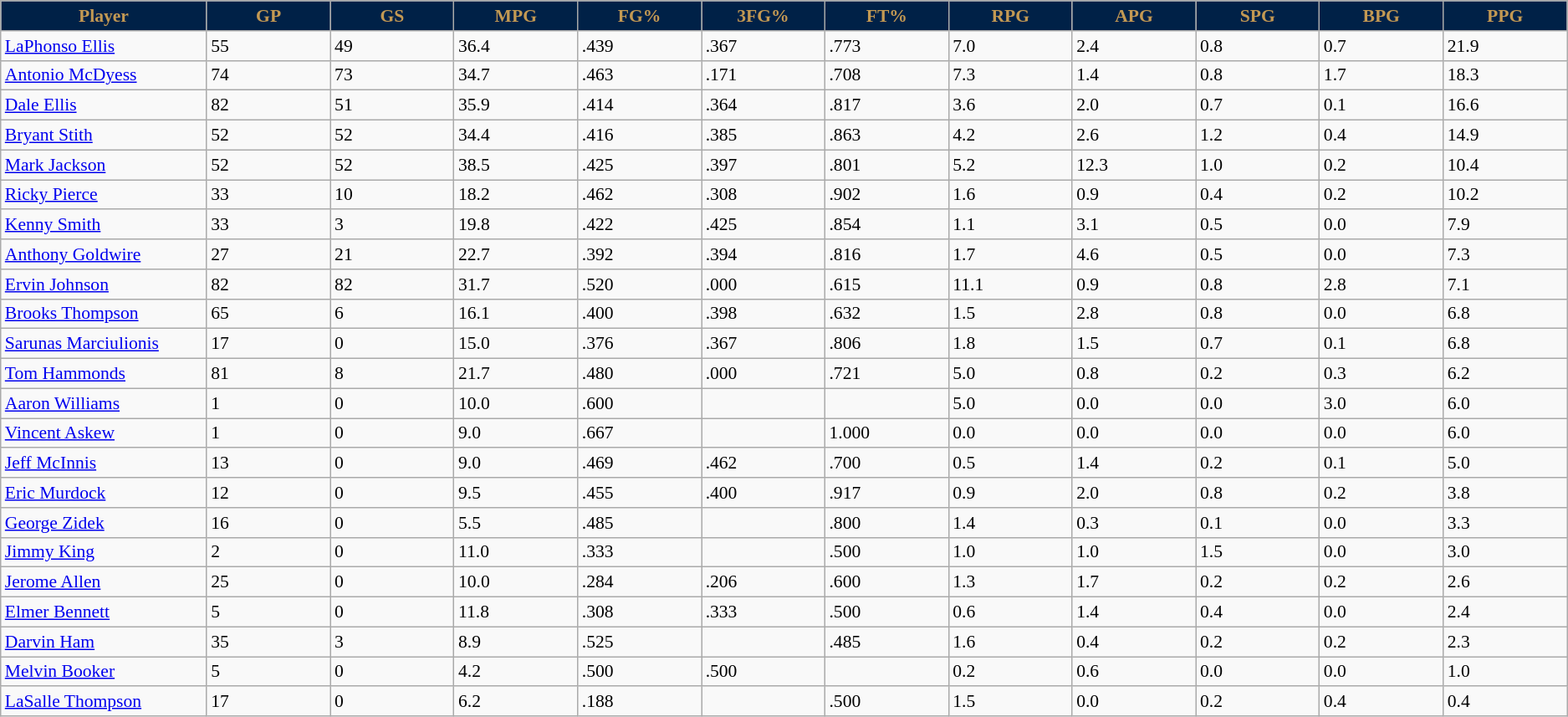<table class="wikitable sortable" style="font-size: 90%">
<tr>
<th style="background:#002147;color:#C39953;" width="10%">Player</th>
<th style="background:#002147;color:#C39953;" width="6%">GP</th>
<th style="background:#002147;color:#C39953;" width="6%">GS</th>
<th style="background:#002147;color:#C39953;" width="6%">MPG</th>
<th style="background:#002147;color:#C39953;" width="6%">FG%</th>
<th style="background:#002147;color:#C39953;" width="6%">3FG%</th>
<th style="background:#002147;color:#C39953;" width="6%">FT%</th>
<th style="background:#002147;color:#C39953;" width="6%">RPG</th>
<th style="background:#002147;color:#C39953;" width="6%">APG</th>
<th style="background:#002147;color:#C39953;" width="6%">SPG</th>
<th style="background:#002147;color:#C39953;" width="6%">BPG</th>
<th style="background:#002147;color:#C39953;" width="6%">PPG</th>
</tr>
<tr>
<td><a href='#'>LaPhonso Ellis</a></td>
<td>55</td>
<td>49</td>
<td>36.4</td>
<td>.439</td>
<td>.367</td>
<td>.773</td>
<td>7.0</td>
<td>2.4</td>
<td>0.8</td>
<td>0.7</td>
<td>21.9</td>
</tr>
<tr>
<td><a href='#'>Antonio McDyess</a></td>
<td>74</td>
<td>73</td>
<td>34.7</td>
<td>.463</td>
<td>.171</td>
<td>.708</td>
<td>7.3</td>
<td>1.4</td>
<td>0.8</td>
<td>1.7</td>
<td>18.3</td>
</tr>
<tr>
<td><a href='#'>Dale Ellis</a></td>
<td>82</td>
<td>51</td>
<td>35.9</td>
<td>.414</td>
<td>.364</td>
<td>.817</td>
<td>3.6</td>
<td>2.0</td>
<td>0.7</td>
<td>0.1</td>
<td>16.6</td>
</tr>
<tr>
<td><a href='#'>Bryant Stith</a></td>
<td>52</td>
<td>52</td>
<td>34.4</td>
<td>.416</td>
<td>.385</td>
<td>.863</td>
<td>4.2</td>
<td>2.6</td>
<td>1.2</td>
<td>0.4</td>
<td>14.9</td>
</tr>
<tr>
<td><a href='#'>Mark Jackson</a></td>
<td>52</td>
<td>52</td>
<td>38.5</td>
<td>.425</td>
<td>.397</td>
<td>.801</td>
<td>5.2</td>
<td>12.3</td>
<td>1.0</td>
<td>0.2</td>
<td>10.4</td>
</tr>
<tr>
<td><a href='#'>Ricky Pierce</a></td>
<td>33</td>
<td>10</td>
<td>18.2</td>
<td>.462</td>
<td>.308</td>
<td>.902</td>
<td>1.6</td>
<td>0.9</td>
<td>0.4</td>
<td>0.2</td>
<td>10.2</td>
</tr>
<tr>
<td><a href='#'>Kenny Smith</a></td>
<td>33</td>
<td>3</td>
<td>19.8</td>
<td>.422</td>
<td>.425</td>
<td>.854</td>
<td>1.1</td>
<td>3.1</td>
<td>0.5</td>
<td>0.0</td>
<td>7.9</td>
</tr>
<tr>
<td><a href='#'>Anthony Goldwire</a></td>
<td>27</td>
<td>21</td>
<td>22.7</td>
<td>.392</td>
<td>.394</td>
<td>.816</td>
<td>1.7</td>
<td>4.6</td>
<td>0.5</td>
<td>0.0</td>
<td>7.3</td>
</tr>
<tr>
<td><a href='#'>Ervin Johnson</a></td>
<td>82</td>
<td>82</td>
<td>31.7</td>
<td>.520</td>
<td>.000</td>
<td>.615</td>
<td>11.1</td>
<td>0.9</td>
<td>0.8</td>
<td>2.8</td>
<td>7.1</td>
</tr>
<tr>
<td><a href='#'>Brooks Thompson</a></td>
<td>65</td>
<td>6</td>
<td>16.1</td>
<td>.400</td>
<td>.398</td>
<td>.632</td>
<td>1.5</td>
<td>2.8</td>
<td>0.8</td>
<td>0.0</td>
<td>6.8</td>
</tr>
<tr>
<td><a href='#'>Sarunas Marciulionis</a></td>
<td>17</td>
<td>0</td>
<td>15.0</td>
<td>.376</td>
<td>.367</td>
<td>.806</td>
<td>1.8</td>
<td>1.5</td>
<td>0.7</td>
<td>0.1</td>
<td>6.8</td>
</tr>
<tr>
<td><a href='#'>Tom Hammonds</a></td>
<td>81</td>
<td>8</td>
<td>21.7</td>
<td>.480</td>
<td>.000</td>
<td>.721</td>
<td>5.0</td>
<td>0.8</td>
<td>0.2</td>
<td>0.3</td>
<td>6.2</td>
</tr>
<tr>
<td><a href='#'>Aaron Williams</a></td>
<td>1</td>
<td>0</td>
<td>10.0</td>
<td>.600</td>
<td></td>
<td></td>
<td>5.0</td>
<td>0.0</td>
<td>0.0</td>
<td>3.0</td>
<td>6.0</td>
</tr>
<tr>
<td><a href='#'>Vincent Askew</a></td>
<td>1</td>
<td>0</td>
<td>9.0</td>
<td>.667</td>
<td></td>
<td>1.000</td>
<td>0.0</td>
<td>0.0</td>
<td>0.0</td>
<td>0.0</td>
<td>6.0</td>
</tr>
<tr>
<td><a href='#'>Jeff McInnis</a></td>
<td>13</td>
<td>0</td>
<td>9.0</td>
<td>.469</td>
<td>.462</td>
<td>.700</td>
<td>0.5</td>
<td>1.4</td>
<td>0.2</td>
<td>0.1</td>
<td>5.0</td>
</tr>
<tr>
<td><a href='#'>Eric Murdock</a></td>
<td>12</td>
<td>0</td>
<td>9.5</td>
<td>.455</td>
<td>.400</td>
<td>.917</td>
<td>0.9</td>
<td>2.0</td>
<td>0.8</td>
<td>0.2</td>
<td>3.8</td>
</tr>
<tr>
<td><a href='#'>George Zidek</a></td>
<td>16</td>
<td>0</td>
<td>5.5</td>
<td>.485</td>
<td></td>
<td>.800</td>
<td>1.4</td>
<td>0.3</td>
<td>0.1</td>
<td>0.0</td>
<td>3.3</td>
</tr>
<tr>
<td><a href='#'>Jimmy King</a></td>
<td>2</td>
<td>0</td>
<td>11.0</td>
<td>.333</td>
<td></td>
<td>.500</td>
<td>1.0</td>
<td>1.0</td>
<td>1.5</td>
<td>0.0</td>
<td>3.0</td>
</tr>
<tr>
<td><a href='#'>Jerome Allen</a></td>
<td>25</td>
<td>0</td>
<td>10.0</td>
<td>.284</td>
<td>.206</td>
<td>.600</td>
<td>1.3</td>
<td>1.7</td>
<td>0.2</td>
<td>0.2</td>
<td>2.6</td>
</tr>
<tr>
<td><a href='#'>Elmer Bennett</a></td>
<td>5</td>
<td>0</td>
<td>11.8</td>
<td>.308</td>
<td>.333</td>
<td>.500</td>
<td>0.6</td>
<td>1.4</td>
<td>0.4</td>
<td>0.0</td>
<td>2.4</td>
</tr>
<tr>
<td><a href='#'>Darvin Ham</a></td>
<td>35</td>
<td>3</td>
<td>8.9</td>
<td>.525</td>
<td></td>
<td>.485</td>
<td>1.6</td>
<td>0.4</td>
<td>0.2</td>
<td>0.2</td>
<td>2.3</td>
</tr>
<tr>
<td><a href='#'>Melvin Booker</a></td>
<td>5</td>
<td>0</td>
<td>4.2</td>
<td>.500</td>
<td>.500</td>
<td></td>
<td>0.2</td>
<td>0.6</td>
<td>0.0</td>
<td>0.0</td>
<td>1.0</td>
</tr>
<tr>
<td><a href='#'>LaSalle Thompson</a></td>
<td>17</td>
<td>0</td>
<td>6.2</td>
<td>.188</td>
<td></td>
<td>.500</td>
<td>1.5</td>
<td>0.0</td>
<td>0.2</td>
<td>0.4</td>
<td>0.4</td>
</tr>
</table>
